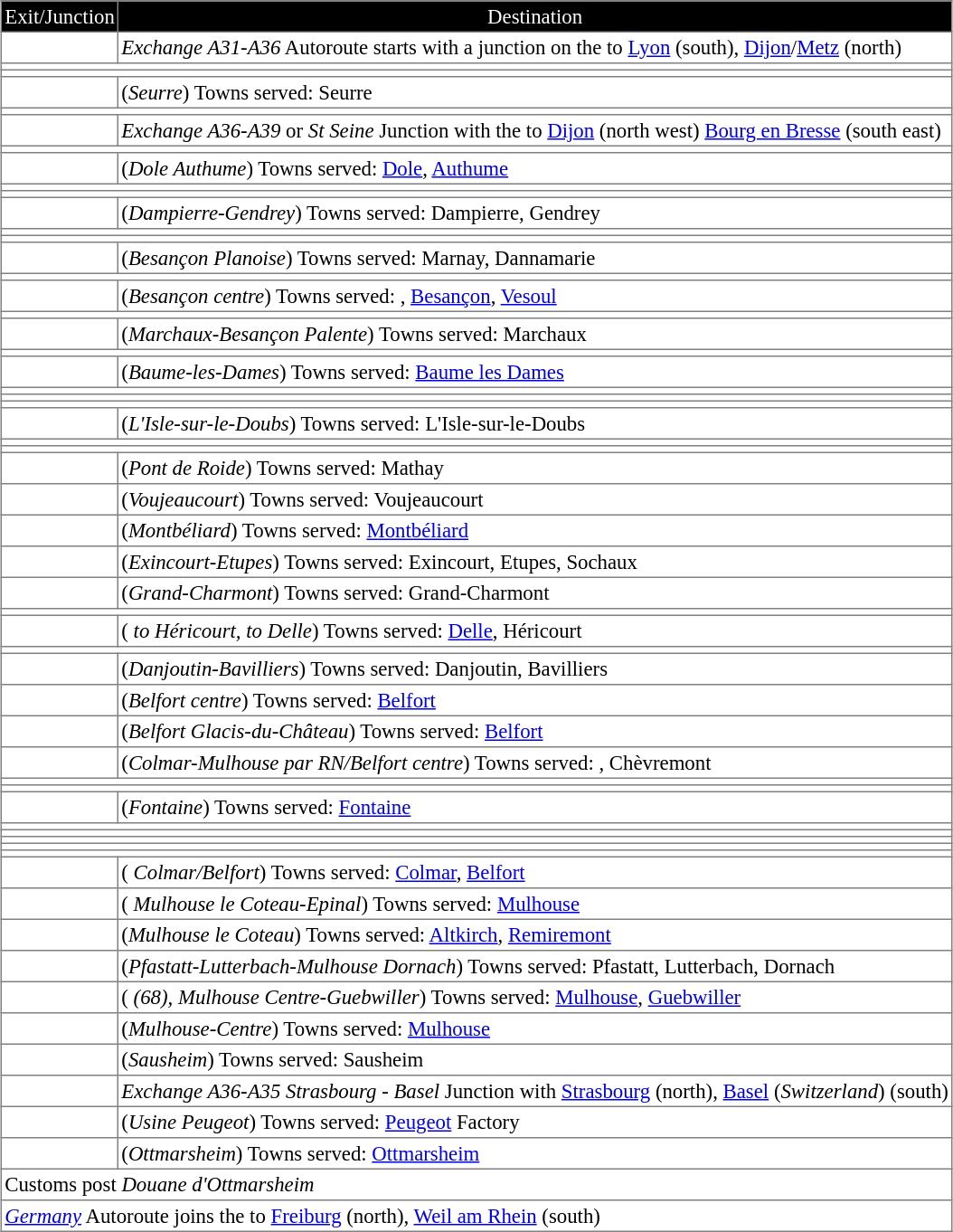<table border=1 cellpadding=2 style="margin-left:1em; margin-bottom: 1em; color: black; border-collapse: collapse; font-size: 95%;">
<tr align="center" bgcolor="000000" style="color: white">
<td>Exit/Junction</td>
<td>Destination</td>
</tr>
<tr>
<td></td>
<td><em>Exchange A31-A36</em> Autoroute starts with a junction on the <em></em> to <a href='#'>Lyon</a> (south), <a href='#'>Dijon</a>/<a href='#'>Metz</a> (north)</td>
</tr>
<tr>
<td colspan="2"></td>
</tr>
<tr>
<td colspan="2"></td>
</tr>
<tr>
<td></td>
<td>(<em>Seurre</em>) Towns served: Seurre</td>
</tr>
<tr>
<td colspan="2"></td>
</tr>
<tr>
<td></td>
<td><em>Exchange A36-A39</em> or <em>St Seine</em> Junction with the <em></em> to <a href='#'>Dijon</a> (north west) <a href='#'>Bourg en Bresse</a> (south east)</td>
</tr>
<tr>
<td colspan="2"></td>
</tr>
<tr>
<td></td>
<td>(<em>Dole Authume</em>) Towns served: <a href='#'>Dole</a>, <a href='#'>Authume</a></td>
</tr>
<tr>
<td colspan="2"></td>
</tr>
<tr>
<td colspan="2"></td>
</tr>
<tr>
<td></td>
<td>(<em>Dampierre-Gendrey</em>) Towns served: Dampierre, Gendrey</td>
</tr>
<tr>
<td colspan="2"></td>
</tr>
<tr>
<td colspan="2"></td>
</tr>
<tr>
<td></td>
<td>(<em>Besançon Planoise</em>) Towns served: Marnay, Dannamarie</td>
</tr>
<tr>
<td colspan="2"></td>
</tr>
<tr>
<td></td>
<td>(<em>Besançon centre</em>) Towns served:  <strong><em></em></strong>, <a href='#'>Besançon</a>, <a href='#'>Vesoul</a></td>
</tr>
<tr>
<td colspan="2"></td>
</tr>
<tr>
<td></td>
<td>(<em>Marchaux-Besançon Palente</em>) Towns served: Marchaux</td>
</tr>
<tr>
<td colspan="2"></td>
</tr>
<tr>
<td></td>
<td>(<em>Baume-les-Dames</em>) Towns served: <a href='#'>Baume les Dames</a></td>
</tr>
<tr>
<td colspan="2"></td>
</tr>
<tr>
<td colspan="2"></td>
</tr>
<tr>
<td colspan="2"></td>
</tr>
<tr>
<td></td>
<td>(<em>L'Isle-sur-le-Doubs</em>) Towns served: L'Isle-sur-le-Doubs</td>
</tr>
<tr>
<td colspan="2"></td>
</tr>
<tr>
<td colspan="2"></td>
</tr>
<tr>
<td></td>
<td>(<em>Pont de Roide</em>) Towns served: Mathay</td>
</tr>
<tr>
<td></td>
<td>(<em>Voujeaucourt</em>) Towns served: Voujeaucourt</td>
</tr>
<tr>
<td></td>
<td>(<em>Montbéliard</em>) Towns served: <a href='#'>Montbéliard</a></td>
</tr>
<tr>
<td></td>
<td>(<em>Exincourt-Etupes</em>) Towns served: Exincourt, Etupes, Sochaux</td>
</tr>
<tr>
<td></td>
<td>(<em>Grand-Charmont</em>) Towns served: Grand-Charmont</td>
</tr>
<tr>
<td colspan="2"></td>
</tr>
<tr>
<td></td>
<td>(<strong><em></em></strong> <em>to Héricourt, <strong></strong> to Delle</em>) Towns served: <a href='#'>Delle</a>, Héricourt</td>
</tr>
<tr>
<td colspan="2"></td>
</tr>
<tr>
<td></td>
<td>(<em>Danjoutin-Bavilliers</em>) Towns served: Danjoutin, Bavilliers</td>
</tr>
<tr>
<td></td>
<td>(<em>Belfort centre</em>) Towns served: <a href='#'>Belfort</a></td>
</tr>
<tr>
<td></td>
<td>(<em>Belfort Glacis-du-Château</em>) Towns served: <a href='#'>Belfort</a></td>
</tr>
<tr>
<td></td>
<td>(<em>Colmar-Mulhouse par RN/Belfort centre</em>) Towns served: <strong><em></em></strong>, Chèvremont</td>
</tr>
<tr>
<td colspan="2"></td>
</tr>
<tr>
<td colspan="2"></td>
</tr>
<tr>
<td></td>
<td>(<em>Fontaine</em>) Towns served: <a href='#'>Fontaine</a></td>
</tr>
<tr>
<td colspan="2"></td>
</tr>
<tr>
<td colspan="2"></td>
</tr>
<tr>
<td colspan="2"></td>
</tr>
<tr>
<td colspan="2"></td>
</tr>
<tr>
<td colspan="2"></td>
</tr>
<tr>
<td></td>
<td>(<strong><em></em></strong> <em>Colmar/Belfort</em>) Towns served: <a href='#'>Colmar</a>, <a href='#'>Belfort</a></td>
</tr>
<tr>
<td></td>
<td>(<strong><em></em></strong> <em>Mulhouse le Coteau-Epinal</em>) Towns served: <a href='#'>Mulhouse</a></td>
</tr>
<tr>
<td></td>
<td>(<em>Mulhouse le Coteau</em>) Towns served: <a href='#'>Altkirch</a>, <a href='#'>Remiremont</a></td>
</tr>
<tr>
<td></td>
<td>(<em>Pfastatt-Lutterbach-Mulhouse Dornach</em>) Towns served: Pfastatt, Lutterbach, Dornach</td>
</tr>
<tr>
<td></td>
<td>(<strong><em></em></strong> <em>(68), Mulhouse Centre-Guebwiller</em>) Towns served: <a href='#'>Mulhouse</a>, <a href='#'>Guebwiller</a></td>
</tr>
<tr>
<td></td>
<td>(<em>Mulhouse-Centre</em>) Towns served: <a href='#'>Mulhouse</a></td>
</tr>
<tr>
<td></td>
<td>(<em>Sausheim</em>) Towns served:  Sausheim</td>
</tr>
<tr>
<td></td>
<td><em>Exchange A36-A35 Strasbourg - Basel</em> Junction with <strong><em></em></strong> <a href='#'>Strasbourg</a> (north), <a href='#'>Basel</a> (<em>Switzerland</em>) (south)</td>
</tr>
<tr>
<td></td>
<td>(<em>Usine Peugeot</em>) Towns served: <a href='#'>Peugeot</a> Factory</td>
</tr>
<tr>
<td></td>
<td>(<em>Ottmarsheim</em>) Towns served: <a href='#'>Ottmarsheim</a></td>
</tr>
<tr>
<td colspan="2">Customs post <em>Douane d'Ottmarsheim</em></td>
</tr>
<tr>
<td colspan="2"> <em><a href='#'>Germany</a></em> Autoroute joins the <strong><em></em></strong> to <a href='#'>Freiburg</a> (north), <a href='#'>Weil am Rhein</a> (south)</td>
</tr>
</table>
